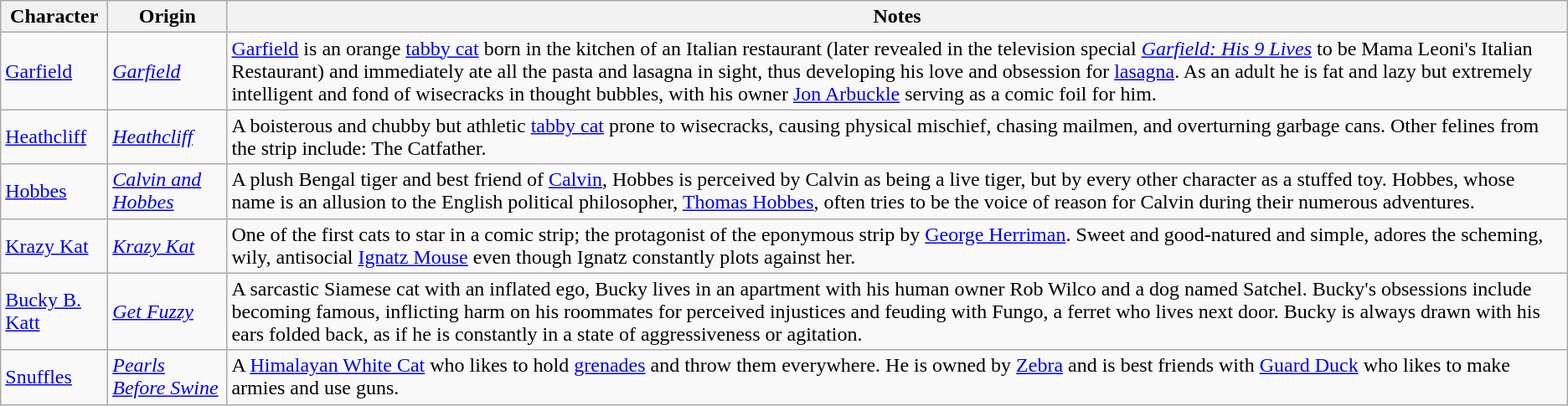<table class="wikitable sortable">
<tr>
<th>Character</th>
<th>Origin</th>
<th>Notes</th>
</tr>
<tr>
<td><a href='#'>Garfield</a></td>
<td><em><a href='#'>Garfield</a></em></td>
<td><a href='#'>Garfield</a> is an orange <a href='#'>tabby cat</a> born in the kitchen of an Italian restaurant (later revealed in the television special <em><a href='#'>Garfield: His 9 Lives</a></em> to be Mama Leoni's Italian Restaurant) and immediately ate all the pasta and lasagna in sight, thus developing his love and obsession for <a href='#'>lasagna</a>. As an adult he is fat and lazy but extremely intelligent and fond of wisecracks in thought bubbles, with his owner <a href='#'>Jon Arbuckle</a> serving as a comic foil for him.</td>
</tr>
<tr>
<td><a href='#'>Heathcliff</a></td>
<td><em><a href='#'>Heathcliff</a></em></td>
<td>A boisterous and chubby but athletic <a href='#'>tabby cat</a> prone to wisecracks, causing physical mischief, chasing mailmen, and overturning garbage cans. Other felines from the strip include: The Catfather.</td>
</tr>
<tr>
<td><a href='#'>Hobbes</a></td>
<td><em><a href='#'>Calvin and Hobbes</a></em></td>
<td>A plush Bengal tiger and best friend of <a href='#'>Calvin</a>, Hobbes is perceived by Calvin as being a live tiger, but by every other character as a stuffed toy. Hobbes, whose name is an allusion to the English political philosopher, <a href='#'>Thomas Hobbes</a>, often tries to be the voice of reason for Calvin during their numerous adventures.</td>
</tr>
<tr>
<td><a href='#'>Krazy Kat</a></td>
<td><em><a href='#'>Krazy Kat</a></em></td>
<td>One of the first cats to star in a comic strip; the protagonist of the eponymous strip by <a href='#'>George Herriman</a>. Sweet and good-natured and simple, adores the scheming, wily, antisocial <a href='#'>Ignatz Mouse</a> even though Ignatz constantly plots against her.</td>
</tr>
<tr>
<td><a href='#'>Bucky B. Katt</a></td>
<td><em><a href='#'>Get Fuzzy</a></em></td>
<td>A sarcastic Siamese cat with an inflated ego, Bucky lives in an apartment with his human owner Rob Wilco and a dog named Satchel. Bucky's obsessions include becoming famous, inflicting harm on his roommates for perceived injustices and feuding with Fungo, a ferret who lives next door. Bucky is always drawn with his ears folded back, as if he is constantly in a state of aggressiveness or agitation.</td>
</tr>
<tr>
<td><a href='#'>Snuffles</a></td>
<td><em><a href='#'>Pearls Before Swine</a></em></td>
<td>A <a href='#'>Himalayan White Cat</a> who likes to hold <a href='#'>grenades</a> and throw them everywhere. He is owned by <a href='#'>Zebra</a> and is best friends with <a href='#'>Guard Duck</a> who likes to make armies and use guns.</td>
</tr>
</table>
